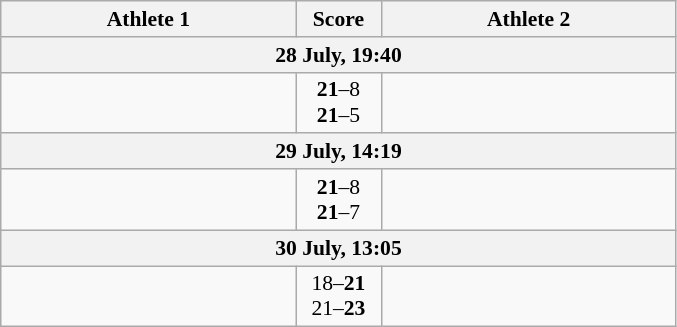<table class="wikitable" style="text-align: center; font-size:90% ">
<tr>
<th align="right" width="190">Athlete 1</th>
<th width="50">Score</th>
<th align="left" width="190">Athlete 2</th>
</tr>
<tr>
<th colspan=3>28 July, 19:40</th>
</tr>
<tr>
<td align=right><strong></strong></td>
<td align=center><strong>21</strong>–8<br><strong>21</strong>–5</td>
<td align=left></td>
</tr>
<tr>
<th colspan=3>29 July, 14:19</th>
</tr>
<tr>
<td align=right><strong></strong></td>
<td align=center><strong>21</strong>–8<br><strong>21</strong>–7</td>
<td align=left></td>
</tr>
<tr>
<th colspan=3>30 July, 13:05</th>
</tr>
<tr>
<td align=right></td>
<td align=center>18–<strong>21</strong><br>21–<strong>23</strong></td>
<td align=left><strong></strong></td>
</tr>
</table>
